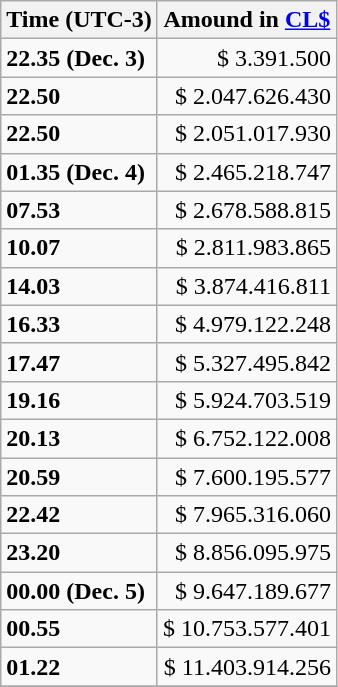<table class="wikitable">
<tr>
<th>Time (UTC-3)</th>
<th>Amound in <a href='#'>CL$</a></th>
</tr>
<tr align=right>
<td align=left><strong>22.35 (Dec. 3)</strong></td>
<td>$ 3.391.500</td>
</tr>
<tr align=right>
<td align=left><strong>22.50</strong></td>
<td>$ 2.047.626.430</td>
</tr>
<tr align=right>
<td align=left><strong>22.50</strong></td>
<td>$ 2.051.017.930</td>
</tr>
<tr align=right>
<td align=left><strong>01.35 (Dec. 4)</strong></td>
<td>$ 2.465.218.747</td>
</tr>
<tr align=right>
<td align=left><strong>07.53</strong></td>
<td>$ 2.678.588.815</td>
</tr>
<tr align=right>
<td align=left><strong>10.07</strong></td>
<td>$ 2.811.983.865</td>
</tr>
<tr align=right>
<td align=left><strong>14.03</strong></td>
<td>$ 3.874.416.811</td>
</tr>
<tr align=right>
<td align=left><strong>16.33</strong></td>
<td>$ 4.979.122.248</td>
</tr>
<tr align=right>
<td align=left><strong>17.47</strong></td>
<td>$ 5.327.495.842</td>
</tr>
<tr align=right>
<td align=left><strong>19.16</strong></td>
<td>$ 5.924.703.519</td>
</tr>
<tr align=right>
<td align=left><strong>20.13</strong></td>
<td>$ 6.752.122.008</td>
</tr>
<tr align=right>
<td align=left><strong>20.59</strong></td>
<td>$ 7.600.195.577</td>
</tr>
<tr align=right>
<td align=left><strong>22.42</strong></td>
<td>$ 7.965.316.060</td>
</tr>
<tr align=right>
<td align=left><strong>23.20</strong></td>
<td>$ 8.856.095.975</td>
</tr>
<tr align=right>
<td align=left><strong>00.00 (Dec. 5)</strong></td>
<td>$ 9.647.189.677</td>
</tr>
<tr align=right>
<td align=left><strong>00.55</strong></td>
<td>$ 10.753.577.401</td>
</tr>
<tr align=right>
<td align=left><strong>01.22</strong></td>
<td>$ 11.403.914.256</td>
</tr>
<tr>
</tr>
</table>
